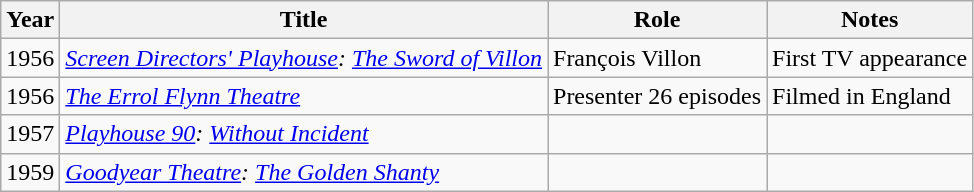<table class="wikitable sortable plainrowheaders">
<tr>
<th scope="col">Year</th>
<th scope="col">Title</th>
<th scope="col">Role</th>
<th scope="col" class="unsortable">Notes</th>
</tr>
<tr>
<td>1956</td>
<td><em><a href='#'>Screen Directors' Playhouse</a>: <a href='#'>The Sword of Villon</a></em></td>
<td>François Villon</td>
<td>First TV appearance</td>
</tr>
<tr>
<td>1956</td>
<td><em><a href='#'>The Errol Flynn Theatre</a></em></td>
<td>Presenter 26 episodes</td>
<td>Filmed in England</td>
</tr>
<tr>
<td>1957</td>
<td><em><a href='#'>Playhouse 90</a>: <a href='#'>Without Incident</a></em></td>
<td></td>
<td></td>
</tr>
<tr>
<td>1959</td>
<td><em><a href='#'>Goodyear Theatre</a>: <a href='#'>The Golden Shanty</a></em></td>
<td></td>
<td></td>
</tr>
</table>
